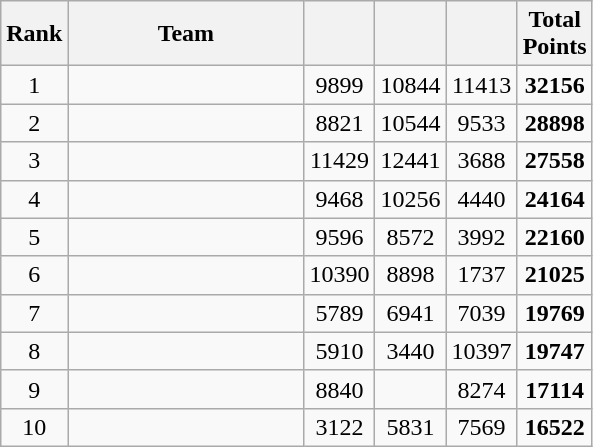<table class="wikitable sortable" style="text-align:center">
<tr>
<th width=20>Rank</th>
<th width=150>Team</th>
<th width=40></th>
<th width=40></th>
<th width=40></th>
<th width=40>Total<br>Points</th>
</tr>
<tr>
<td>1</td>
<td align=left></td>
<td>9899</td>
<td>10844</td>
<td>11413</td>
<td><strong>32156</strong></td>
</tr>
<tr>
<td>2</td>
<td align=left></td>
<td>8821</td>
<td>10544</td>
<td>9533</td>
<td><strong>28898</strong></td>
</tr>
<tr>
<td>3</td>
<td align=left></td>
<td>11429</td>
<td>12441</td>
<td>3688</td>
<td><strong>27558</strong></td>
</tr>
<tr>
<td>4</td>
<td align=left></td>
<td>9468</td>
<td>10256</td>
<td>4440</td>
<td><strong>24164</strong></td>
</tr>
<tr>
<td>5</td>
<td align=left></td>
<td>9596</td>
<td>8572</td>
<td>3992</td>
<td><strong>22160</strong></td>
</tr>
<tr>
<td>6</td>
<td align=left></td>
<td>10390</td>
<td>8898</td>
<td>1737</td>
<td><strong>21025</strong></td>
</tr>
<tr>
<td>7</td>
<td align=left></td>
<td>5789</td>
<td>6941</td>
<td>7039</td>
<td><strong>19769</strong></td>
</tr>
<tr>
<td>8</td>
<td align=left></td>
<td>5910</td>
<td>3440</td>
<td>10397</td>
<td><strong>19747</strong></td>
</tr>
<tr>
<td>9</td>
<td align=left></td>
<td>8840</td>
<td></td>
<td>8274</td>
<td><strong>17114</strong></td>
</tr>
<tr>
<td>10</td>
<td align=left></td>
<td>3122</td>
<td>5831</td>
<td>7569</td>
<td><strong>16522</strong></td>
</tr>
</table>
